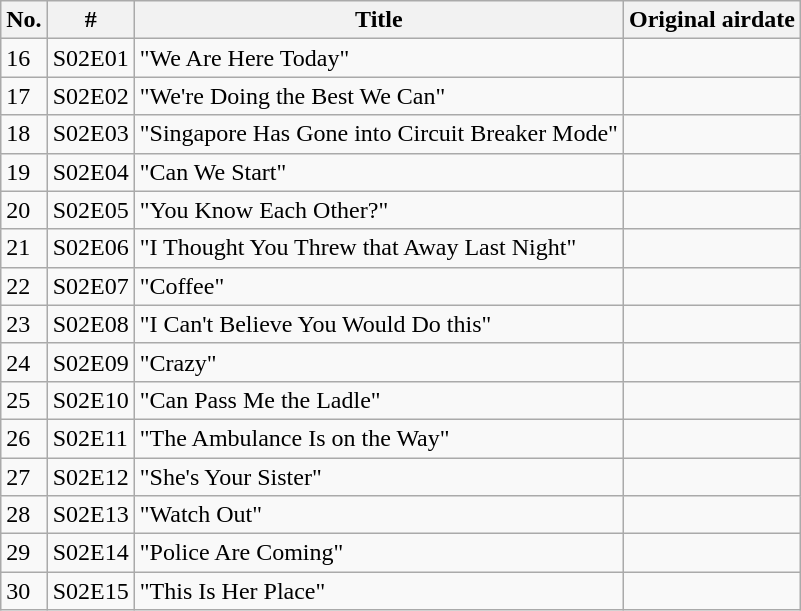<table class="wikitable">
<tr>
<th>No.</th>
<th>#</th>
<th>Title</th>
<th>Original airdate</th>
</tr>
<tr>
<td>16</td>
<td>S02E01</td>
<td>"We Are Here Today"</td>
<td></td>
</tr>
<tr>
<td>17</td>
<td>S02E02</td>
<td>"We're Doing the Best We Can"</td>
<td></td>
</tr>
<tr>
<td>18</td>
<td>S02E03</td>
<td>"Singapore Has Gone into Circuit Breaker Mode"</td>
<td></td>
</tr>
<tr>
<td>19</td>
<td>S02E04</td>
<td>"Can We Start"</td>
<td></td>
</tr>
<tr>
<td>20</td>
<td>S02E05</td>
<td>"You Know Each Other?"</td>
<td></td>
</tr>
<tr>
<td>21</td>
<td>S02E06</td>
<td>"I Thought You Threw that Away Last Night"</td>
<td></td>
</tr>
<tr>
<td>22</td>
<td>S02E07</td>
<td>"Coffee"</td>
<td></td>
</tr>
<tr>
<td>23</td>
<td>S02E08</td>
<td>"I Can't Believe You Would Do this"</td>
<td></td>
</tr>
<tr>
<td>24</td>
<td>S02E09</td>
<td>"Crazy"</td>
<td></td>
</tr>
<tr>
<td>25</td>
<td>S02E10</td>
<td>"Can Pass Me the Ladle"</td>
<td></td>
</tr>
<tr>
<td>26</td>
<td>S02E11</td>
<td>"The Ambulance Is on the Way"</td>
<td></td>
</tr>
<tr>
<td>27</td>
<td>S02E12</td>
<td>"She's Your Sister"</td>
<td></td>
</tr>
<tr>
<td>28</td>
<td>S02E13</td>
<td>"Watch Out"</td>
<td></td>
</tr>
<tr>
<td>29</td>
<td>S02E14</td>
<td>"Police Are Coming"</td>
<td></td>
</tr>
<tr>
<td>30</td>
<td>S02E15</td>
<td>"This Is Her Place"</td>
<td></td>
</tr>
</table>
